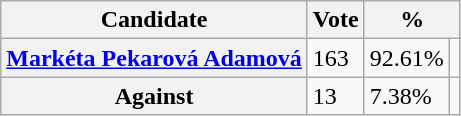<table class="wikitable">
<tr>
<th>Candidate</th>
<th>Vote</th>
<th colspan=2>%</th>
</tr>
<tr>
<th><a href='#'>Markéta Pekarová Adamová</a></th>
<td>163</td>
<td>92.61%</td>
<td></td>
</tr>
<tr>
<th>Against</th>
<td>13</td>
<td>7.38%</td>
<td></td>
</tr>
</table>
